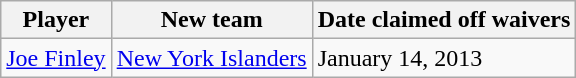<table class="wikitable">
<tr>
<th>Player</th>
<th>New team</th>
<th>Date claimed off waivers</th>
</tr>
<tr>
<td><a href='#'>Joe Finley</a></td>
<td><a href='#'>New York Islanders</a></td>
<td>January 14, 2013</td>
</tr>
</table>
